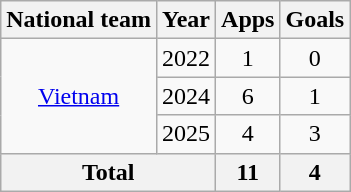<table class=wikitable style="text-align: center;">
<tr>
<th>National team</th>
<th>Year</th>
<th>Apps</th>
<th>Goals</th>
</tr>
<tr>
<td rowspan="3"><a href='#'>Vietnam</a></td>
<td>2022</td>
<td>1</td>
<td>0</td>
</tr>
<tr>
<td>2024</td>
<td>6</td>
<td>1</td>
</tr>
<tr>
<td>2025</td>
<td>4</td>
<td>3</td>
</tr>
<tr>
<th colspan=2>Total</th>
<th>11</th>
<th>4</th>
</tr>
</table>
